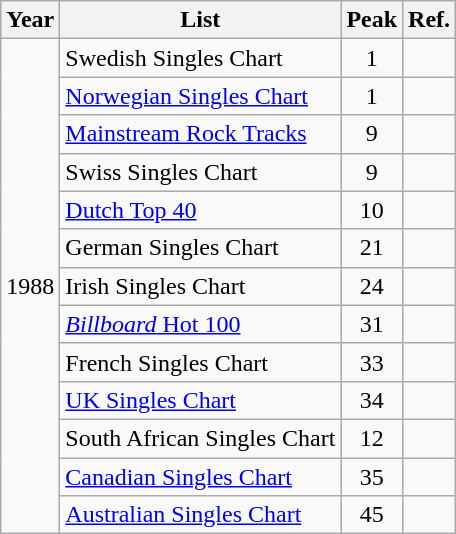<table class="wikitable">
<tr>
<th>Year</th>
<th>List</th>
<th>Peak</th>
<th>Ref.</th>
</tr>
<tr>
<td rowspan="14">1988</td>
<td>Swedish Singles Chart</td>
<td align="center">1</td>
<td></td>
</tr>
<tr>
<td><a href='#'>Norwegian Singles Chart</a></td>
<td align="center">1</td>
<td></td>
</tr>
<tr>
<td><a href='#'>Mainstream Rock Tracks</a></td>
<td align="center">9</td>
<td></td>
</tr>
<tr>
<td>Swiss Singles Chart</td>
<td align="center">9</td>
<td></td>
</tr>
<tr>
<td><a href='#'>Dutch Top 40</a></td>
<td align="center">10</td>
<td></td>
</tr>
<tr>
<td>German Singles Chart</td>
<td align="center">21</td>
<td></td>
</tr>
<tr>
<td>Irish Singles Chart</td>
<td align="center">24</td>
<td></td>
</tr>
<tr>
<td><a href='#'><em>Billboard</em> Hot 100</a></td>
<td align="center">31</td>
<td></td>
</tr>
<tr>
<td>French Singles Chart</td>
<td align="center">33</td>
<td></td>
</tr>
<tr>
<td><a href='#'>UK Singles Chart</a></td>
<td align="center">34</td>
<td></td>
</tr>
<tr>
<td>South African Singles Chart</td>
<td align="center">12</td>
<td></td>
</tr>
<tr>
<td><a href='#'>Canadian Singles Chart</a></td>
<td align="center">35</td>
<td></td>
</tr>
<tr>
<td><a href='#'>Australian Singles Chart</a></td>
<td align="center">45</td>
<td></td>
</tr>
</table>
